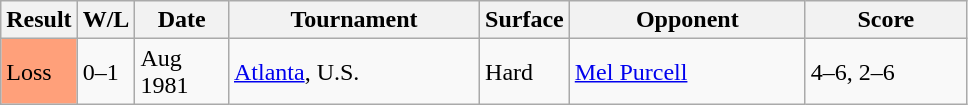<table class="sortable wikitable">
<tr>
<th style="width:40px">Result</th>
<th style="width:30px" class="unsortable">W/L</th>
<th style="width:55px">Date</th>
<th style="width:160px">Tournament</th>
<th style="width:50px">Surface</th>
<th style="width:150px">Opponent</th>
<th style="width:100px" class="unsortable">Score</th>
</tr>
<tr>
<td style="background:#ffa07a;">Loss</td>
<td>0–1</td>
<td>Aug 1981</td>
<td><a href='#'>Atlanta</a>, U.S.</td>
<td>Hard</td>
<td> <a href='#'>Mel Purcell</a></td>
<td>4–6, 2–6</td>
</tr>
</table>
